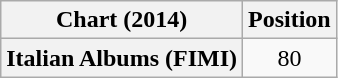<table class="wikitable plainrowheaders" style="text-align:center">
<tr>
<th scope="col">Chart (2014)</th>
<th scope="col">Position</th>
</tr>
<tr>
<th scope="row">Italian Albums (FIMI)</th>
<td>80</td>
</tr>
</table>
